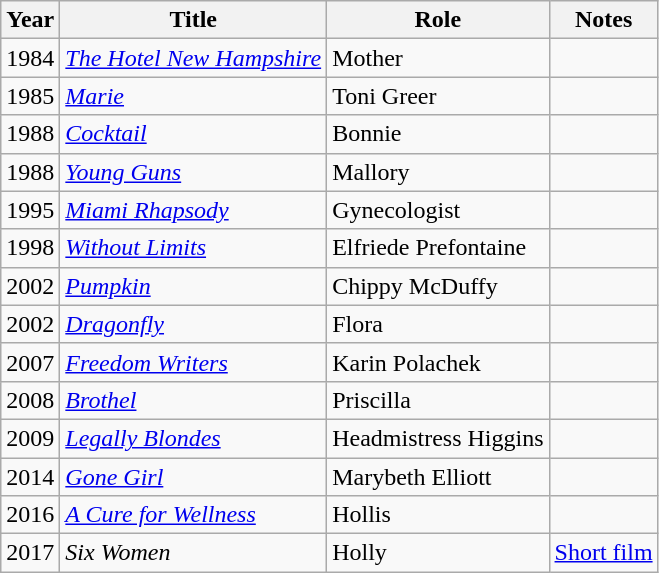<table class="wikitable sortable">
<tr>
<th>Year</th>
<th>Title</th>
<th>Role</th>
<th class="unsortable">Notes</th>
</tr>
<tr>
<td>1984</td>
<td><em><a href='#'>The Hotel New Hampshire</a></em></td>
<td>Mother</td>
<td></td>
</tr>
<tr>
<td>1985</td>
<td><em><a href='#'>Marie</a></em></td>
<td>Toni Greer</td>
<td></td>
</tr>
<tr>
<td>1988</td>
<td><em><a href='#'>Cocktail</a></em></td>
<td>Bonnie</td>
<td></td>
</tr>
<tr>
<td>1988</td>
<td><em><a href='#'>Young Guns</a></em></td>
<td>Mallory</td>
<td></td>
</tr>
<tr>
<td>1995</td>
<td><em><a href='#'>Miami Rhapsody</a></em></td>
<td>Gynecologist</td>
<td></td>
</tr>
<tr>
<td>1998</td>
<td><em><a href='#'>Without Limits</a></em></td>
<td>Elfriede Prefontaine</td>
<td></td>
</tr>
<tr>
<td>2002</td>
<td><em><a href='#'>Pumpkin</a></em></td>
<td>Chippy McDuffy</td>
<td></td>
</tr>
<tr>
<td>2002</td>
<td><em><a href='#'>Dragonfly</a></em></td>
<td>Flora</td>
<td></td>
</tr>
<tr>
<td>2007</td>
<td><em><a href='#'>Freedom Writers</a></em></td>
<td>Karin Polachek</td>
<td></td>
</tr>
<tr>
<td>2008</td>
<td><em><a href='#'>Brothel</a></em></td>
<td>Priscilla</td>
<td></td>
</tr>
<tr>
<td>2009</td>
<td><em><a href='#'>Legally Blondes</a></em></td>
<td>Headmistress Higgins</td>
<td></td>
</tr>
<tr>
<td>2014</td>
<td><em><a href='#'>Gone Girl</a></em></td>
<td>Marybeth Elliott</td>
<td></td>
</tr>
<tr>
<td>2016</td>
<td><em><a href='#'>A Cure for Wellness</a></em></td>
<td>Hollis</td>
<td></td>
</tr>
<tr>
<td>2017</td>
<td><em>Six Women</em></td>
<td>Holly</td>
<td><a href='#'>Short film</a></td>
</tr>
</table>
